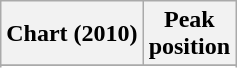<table class="wikitable">
<tr>
<th>Chart (2010)</th>
<th>Peak<br>position</th>
</tr>
<tr>
</tr>
<tr>
</tr>
<tr>
</tr>
</table>
